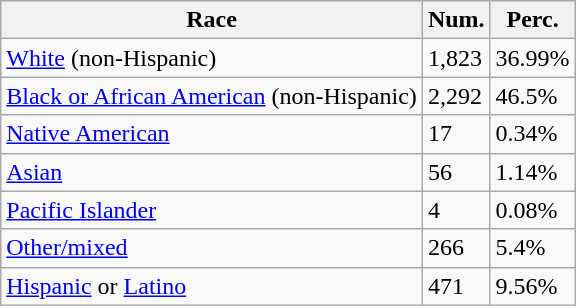<table class="wikitable">
<tr>
<th>Race</th>
<th>Num.</th>
<th>Perc.</th>
</tr>
<tr>
<td><a href='#'>White</a> (non-Hispanic)</td>
<td>1,823</td>
<td>36.99%</td>
</tr>
<tr>
<td><a href='#'>Black or African American</a> (non-Hispanic)</td>
<td>2,292</td>
<td>46.5%</td>
</tr>
<tr>
<td><a href='#'>Native American</a></td>
<td>17</td>
<td>0.34%</td>
</tr>
<tr>
<td><a href='#'>Asian</a></td>
<td>56</td>
<td>1.14%</td>
</tr>
<tr>
<td><a href='#'>Pacific Islander</a></td>
<td>4</td>
<td>0.08%</td>
</tr>
<tr>
<td><a href='#'>Other/mixed</a></td>
<td>266</td>
<td>5.4%</td>
</tr>
<tr>
<td><a href='#'>Hispanic</a> or <a href='#'>Latino</a></td>
<td>471</td>
<td>9.56%</td>
</tr>
</table>
